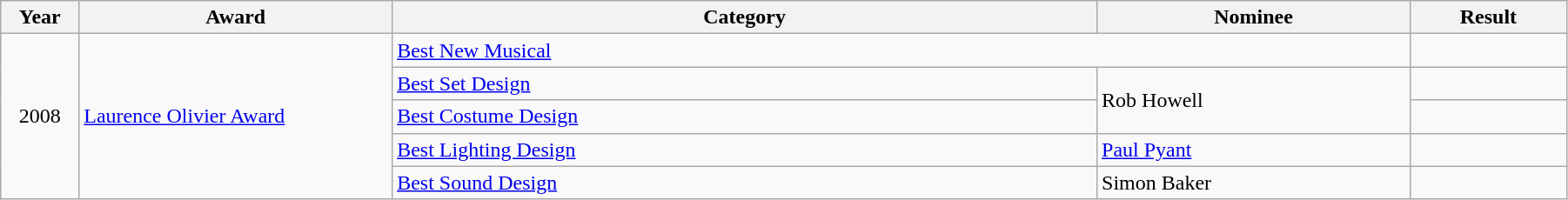<table class="wikitable" width="95%">
<tr>
<th width="5%">Year</th>
<th width="20%">Award</th>
<th width="45%">Category</th>
<th width="20%">Nominee</th>
<th width="10%">Result</th>
</tr>
<tr>
<td rowspan="5" align="center">2008</td>
<td rowspan="5"><a href='#'>Laurence Olivier Award</a></td>
<td colspan="2"><a href='#'>Best New Musical</a></td>
<td></td>
</tr>
<tr>
<td><a href='#'>Best Set Design</a></td>
<td rowspan="2">Rob Howell</td>
<td></td>
</tr>
<tr>
<td><a href='#'>Best Costume Design</a></td>
<td></td>
</tr>
<tr>
<td><a href='#'>Best Lighting Design</a></td>
<td><a href='#'>Paul Pyant</a></td>
<td></td>
</tr>
<tr>
<td><a href='#'>Best Sound Design</a></td>
<td>Simon Baker</td>
<td></td>
</tr>
</table>
